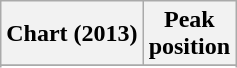<table class="wikitable sortable plainrowheaders" style="text-align:center">
<tr>
<th scope="col">Chart (2013)</th>
<th scope="col">Peak<br>position</th>
</tr>
<tr>
</tr>
<tr>
</tr>
<tr>
</tr>
<tr>
</tr>
<tr>
</tr>
<tr>
</tr>
</table>
